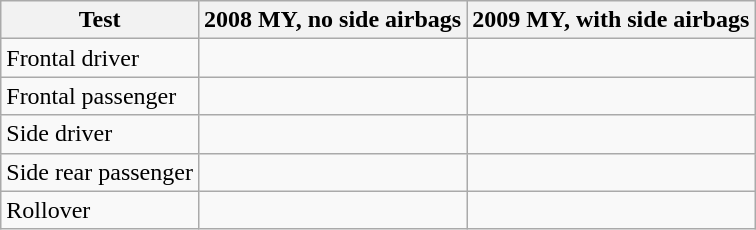<table class="wikitable">
<tr>
<th>Test</th>
<th>2008 MY, no side airbags</th>
<th>2009 MY, with side airbags</th>
</tr>
<tr>
<td>Frontal driver</td>
<td></td>
<td></td>
</tr>
<tr>
<td>Frontal passenger</td>
<td></td>
<td></td>
</tr>
<tr>
<td>Side driver</td>
<td></td>
<td></td>
</tr>
<tr>
<td>Side rear passenger</td>
<td></td>
<td></td>
</tr>
<tr>
<td>Rollover</td>
<td></td>
<td></td>
</tr>
</table>
